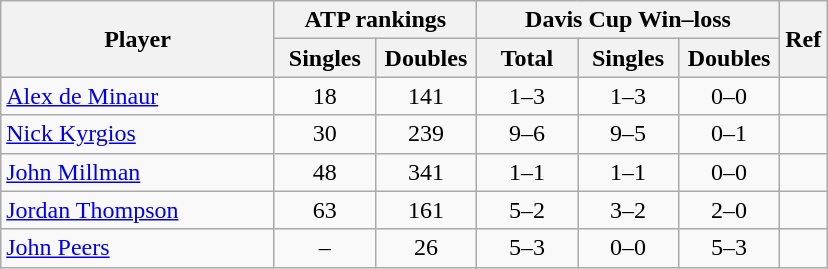<table class="wikitable sortable" style=text-align:center>
<tr>
<th rowspan=2 width="175">Player</th>
<th colspan=2>ATP rankings</th>
<th colspan=3>Davis Cup Win–loss</th>
<th rowspan=2 class="unsortable">Ref</th>
</tr>
<tr>
<th width="60">Singles</th>
<th width="60">Doubles</th>
<th width="60">Total</th>
<th width="60">Singles</th>
<th width="60">Doubles</th>
</tr>
<tr>
<td align=left><a href='#'>Alex de Minaur</a></td>
<td>18</td>
<td>141</td>
<td>1–3</td>
<td>1–3</td>
<td>0–0</td>
<td></td>
</tr>
<tr>
<td align=left><a href='#'>Nick Kyrgios</a></td>
<td>30</td>
<td>239</td>
<td>9–6</td>
<td>9–5</td>
<td>0–1</td>
<td></td>
</tr>
<tr>
<td align=left><a href='#'>John Millman</a></td>
<td>48</td>
<td>341</td>
<td>1–1</td>
<td>1–1</td>
<td>0–0</td>
<td></td>
</tr>
<tr>
<td align=left><a href='#'>Jordan Thompson</a></td>
<td>63</td>
<td>161</td>
<td>5–2</td>
<td>3–2</td>
<td>2–0</td>
<td></td>
</tr>
<tr>
<td align=left><a href='#'>John Peers</a></td>
<td>–</td>
<td>26</td>
<td>5–3</td>
<td>0–0</td>
<td>5–3</td>
<td></td>
</tr>
</table>
